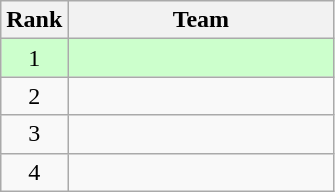<table class="wikitable">
<tr>
<th>Rank</th>
<th width=170>Team</th>
</tr>
<tr bgcolor=ccffcc>
<td align=center>1</td>
<td></td>
</tr>
<tr>
<td align=center>2</td>
<td></td>
</tr>
<tr>
<td align=center>3</td>
<td></td>
</tr>
<tr>
<td align=center>4</td>
<td></td>
</tr>
</table>
